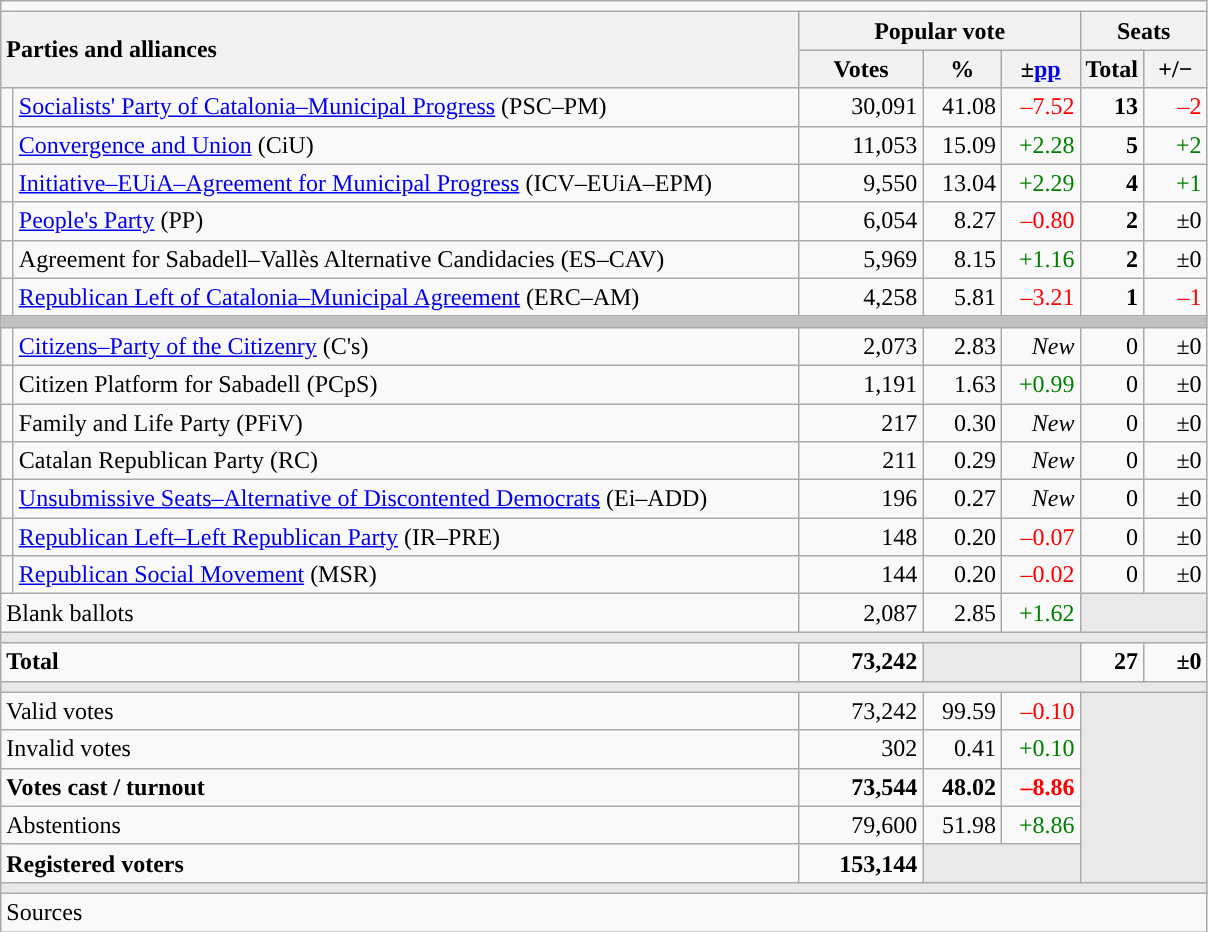<table class="wikitable" style="text-align:right;">
<tr>
<td colspan="7"></td>
</tr>
<tr>
<th style="text-align:left;" rowspan="2" colspan="2" width="525">Parties and alliances</th>
<th colspan="3">Popular vote</th>
<th colspan="2">Seats</th>
</tr>
<tr>
<th width="75">Votes</th>
<th width="45">%</th>
<th width="45">±<a href='#'>pp</a></th>
<th width="35">Total</th>
<th width="35">+/−</th>
</tr>
<tr>
<td width="1" style="color:inherit;background:"></td>
<td align="left"><a href='#'>Socialists' Party of Catalonia–Municipal Progress</a> (PSC–PM)</td>
<td>30,091</td>
<td>41.08</td>
<td style="color:red;">–7.52</td>
<td><strong>13</strong></td>
<td style="color:red;">–2</td>
</tr>
<tr>
<td style="color:inherit;background:"></td>
<td align="left"><a href='#'>Convergence and Union</a> (CiU)</td>
<td>11,053</td>
<td>15.09</td>
<td style="color:green;">+2.28</td>
<td><strong>5</strong></td>
<td style="color:green;">+2</td>
</tr>
<tr>
<td style="color:inherit;background:"></td>
<td align="left"><a href='#'>Initiative–EUiA–Agreement for Municipal Progress</a> (ICV–EUiA–EPM)</td>
<td>9,550</td>
<td>13.04</td>
<td style="color:green;">+2.29</td>
<td><strong>4</strong></td>
<td style="color:green;">+1</td>
</tr>
<tr>
<td style="color:inherit;background:"></td>
<td align="left"><a href='#'>People's Party</a> (PP)</td>
<td>6,054</td>
<td>8.27</td>
<td style="color:red;">–0.80</td>
<td><strong>2</strong></td>
<td>±0</td>
</tr>
<tr>
<td style="color:inherit;background:"></td>
<td align="left">Agreement for Sabadell–Vallès Alternative Candidacies (ES–CAV)</td>
<td>5,969</td>
<td>8.15</td>
<td style="color:green;">+1.16</td>
<td><strong>2</strong></td>
<td>±0</td>
</tr>
<tr>
<td style="color:inherit;background:"></td>
<td align="left"><a href='#'>Republican Left of Catalonia–Municipal Agreement</a> (ERC–AM)</td>
<td>4,258</td>
<td>5.81</td>
<td style="color:red;">–3.21</td>
<td><strong>1</strong></td>
<td style="color:red;">–1</td>
</tr>
<tr>
<td colspan="7" style="color:inherit;background:#C0C0C0"></td>
</tr>
<tr>
<td style="color:inherit;background:"></td>
<td align="left"><a href='#'>Citizens–Party of the Citizenry</a> (C's)</td>
<td>2,073</td>
<td>2.83</td>
<td><em>New</em></td>
<td>0</td>
<td>±0</td>
</tr>
<tr>
<td style="color:inherit;background:"></td>
<td align="left">Citizen Platform for Sabadell (PCpS)</td>
<td>1,191</td>
<td>1.63</td>
<td style="color:green;">+0.99</td>
<td>0</td>
<td>±0</td>
</tr>
<tr>
<td style="color:inherit;background:"></td>
<td align="left">Family and Life Party (PFiV)</td>
<td>217</td>
<td>0.30</td>
<td><em>New</em></td>
<td>0</td>
<td>±0</td>
</tr>
<tr>
<td style="color:inherit;background:"></td>
<td align="left">Catalan Republican Party (RC)</td>
<td>211</td>
<td>0.29</td>
<td><em>New</em></td>
<td>0</td>
<td>±0</td>
</tr>
<tr>
<td style="color:inherit;background:"></td>
<td align="left"><a href='#'>Unsubmissive Seats–Alternative of Discontented Democrats</a> (Ei–ADD)</td>
<td>196</td>
<td>0.27</td>
<td><em>New</em></td>
<td>0</td>
<td>±0</td>
</tr>
<tr>
<td style="color:inherit;background:"></td>
<td align="left"><a href='#'>Republican Left–Left Republican Party</a> (IR–PRE)</td>
<td>148</td>
<td>0.20</td>
<td style="color:red;">–0.07</td>
<td>0</td>
<td>±0</td>
</tr>
<tr>
<td style="color:inherit;background:"></td>
<td align="left"><a href='#'>Republican Social Movement</a> (MSR)</td>
<td>144</td>
<td>0.20</td>
<td style="color:red;">–0.02</td>
<td>0</td>
<td>±0</td>
</tr>
<tr>
<td align="left" colspan="2">Blank ballots</td>
<td>2,087</td>
<td>2.85</td>
<td style="color:green;">+1.62</td>
<td style="color:inherit;background:#E9E9E9" colspan="2"></td>
</tr>
<tr>
<td colspan="7" style="color:inherit;background:#E9E9E9"></td>
</tr>
<tr style="font-weight:bold;">
<td align="left" colspan="2">Total</td>
<td>73,242</td>
<td bgcolor="#E9E9E9" colspan="2"></td>
<td>27</td>
<td>±0</td>
</tr>
<tr>
<td colspan="7" style="color:inherit;background:#E9E9E9"></td>
</tr>
<tr>
<td align="left" colspan="2">Valid votes</td>
<td>73,242</td>
<td>99.59</td>
<td style="color:red;">–0.10</td>
<td bgcolor="#E9E9E9" colspan="2" rowspan="5"></td>
</tr>
<tr>
<td align="left" colspan="2">Invalid votes</td>
<td>302</td>
<td>0.41</td>
<td style="color:green;">+0.10</td>
</tr>
<tr style="font-weight:bold;">
<td align="left" colspan="2">Votes cast / turnout</td>
<td>73,544</td>
<td>48.02</td>
<td style="color:red;">–8.86</td>
</tr>
<tr>
<td align="left" colspan="2">Abstentions</td>
<td>79,600</td>
<td>51.98</td>
<td style="color:green;">+8.86</td>
</tr>
<tr style="font-weight:bold;">
<td align="left" colspan="2">Registered voters</td>
<td>153,144</td>
<td bgcolor="#E9E9E9" colspan="2"></td>
</tr>
<tr>
<td colspan="7" style="color:inherit;background:#E9E9E9"></td>
</tr>
<tr>
<td align="left" colspan="7">Sources</td>
</tr>
</table>
